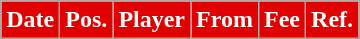<table class="wikitable plainrowheaders sortable">
<tr>
<th style="color:#ffffff; background:#E00000;">Date</th>
<th style="color:#ffffff; background:#E00000;">Pos.</th>
<th style="color:#ffffff; background:#E00000;">Player</th>
<th style="color:#ffffff; background:#E00000;">From</th>
<th style="color:#ffffff; background:#E00000;">Fee</th>
<th style="color:#ffffff; background:#E00000;">Ref.</th>
</tr>
</table>
